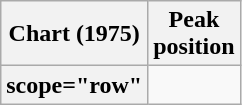<table class="wikitable plainrowheaders sortable">
<tr>
<th scope="col">Chart (1975)</th>
<th scope="col">Peak<br>position</th>
</tr>
<tr>
<th>scope="row" </th>
</tr>
</table>
